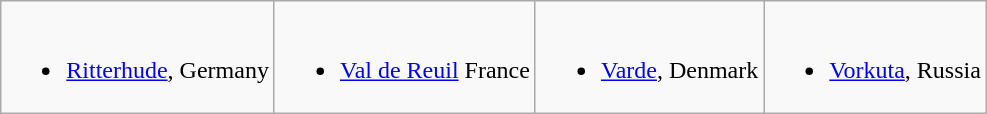<table class="wikitable">
<tr valign="top">
<td><br><ul><li> <a href='#'>Ritterhude</a>, Germany</li></ul></td>
<td><br><ul><li> <a href='#'>Val de Reuil</a> France</li></ul></td>
<td><br><ul><li> <a href='#'>Varde</a>, Denmark</li></ul></td>
<td><br><ul><li> <a href='#'>Vorkuta</a>, Russia</li></ul></td>
</tr>
</table>
